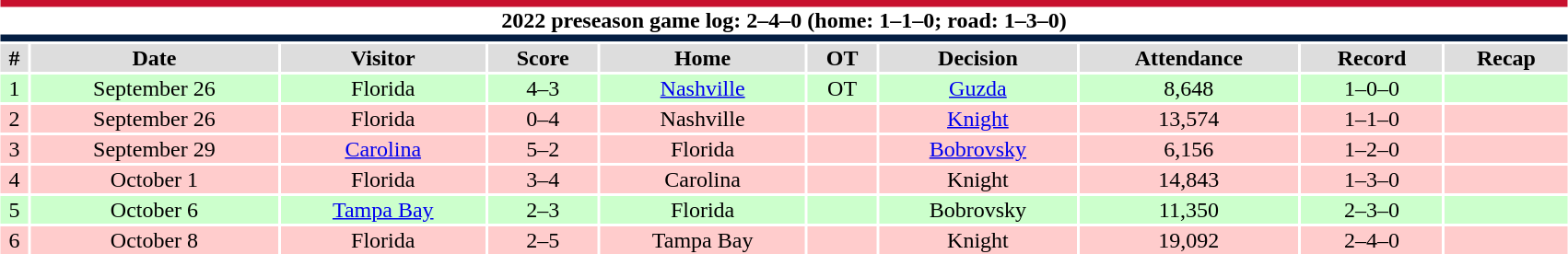<table class="toccolours collapsible collapsed" style="width:90%; clear:both; margin:1.5em auto; text-align:center;">
<tr>
<th colspan="10" style="background:#FFFFFF; border-top:#C8102E 5px solid; border-bottom:#041E42 5px solid;">2022 preseason game log: 2–4–0 (home: 1–1–0; road: 1–3–0)</th>
</tr>
<tr style="background:#ddd;">
<th>#</th>
<th>Date</th>
<th>Visitor</th>
<th>Score</th>
<th>Home</th>
<th>OT</th>
<th>Decision</th>
<th>Attendance</th>
<th>Record</th>
<th>Recap</th>
</tr>
<tr style="background:#cfc;">
<td>1</td>
<td>September 26</td>
<td>Florida</td>
<td>4–3</td>
<td><a href='#'>Nashville</a></td>
<td>OT</td>
<td><a href='#'>Guzda</a></td>
<td>8,648</td>
<td>1–0–0</td>
<td></td>
</tr>
<tr style="background:#fcc;">
<td>2</td>
<td>September 26</td>
<td>Florida</td>
<td>0–4</td>
<td>Nashville</td>
<td></td>
<td><a href='#'>Knight</a></td>
<td>13,574</td>
<td>1–1–0</td>
<td></td>
</tr>
<tr style="background:#fcc;">
<td>3</td>
<td>September 29</td>
<td><a href='#'>Carolina</a></td>
<td>5–2</td>
<td>Florida</td>
<td></td>
<td><a href='#'>Bobrovsky</a></td>
<td>6,156</td>
<td>1–2–0</td>
<td></td>
</tr>
<tr style="background:#fcc;">
<td>4</td>
<td>October 1</td>
<td>Florida</td>
<td>3–4</td>
<td>Carolina</td>
<td></td>
<td>Knight</td>
<td>14,843</td>
<td>1–3–0</td>
<td></td>
</tr>
<tr style="background:#cfc;">
<td>5</td>
<td>October 6</td>
<td><a href='#'>Tampa Bay</a></td>
<td>2–3</td>
<td>Florida</td>
<td></td>
<td>Bobrovsky</td>
<td>11,350</td>
<td>2–3–0</td>
<td></td>
</tr>
<tr style="background:#fcc;">
<td>6</td>
<td>October 8</td>
<td>Florida</td>
<td>2–5</td>
<td>Tampa Bay</td>
<td></td>
<td>Knight</td>
<td>19,092</td>
<td>2–4–0</td>
<td></td>
</tr>
<tr>
<td colspan="10" style="text-align:center;"></td>
</tr>
</table>
